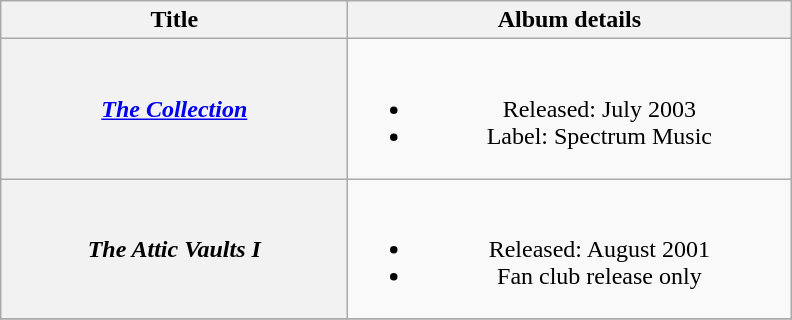<table class="wikitable plainrowheaders" style="text-align:center;">
<tr>
<th scope="col" rowspan="1" style="width:14em;">Title</th>
<th scope="col" rowspan="1" style="width:18em;">Album details</th>
</tr>
<tr>
<th scope="row"><em><a href='#'>The Collection</a></em></th>
<td><br><ul><li>Released: July 2003</li><li>Label: Spectrum Music</li></ul></td>
</tr>
<tr>
<th scope="row"><em>The Attic Vaults I</em></th>
<td><br><ul><li>Released: August 2001</li><li>Fan club release only</li></ul></td>
</tr>
<tr>
</tr>
</table>
